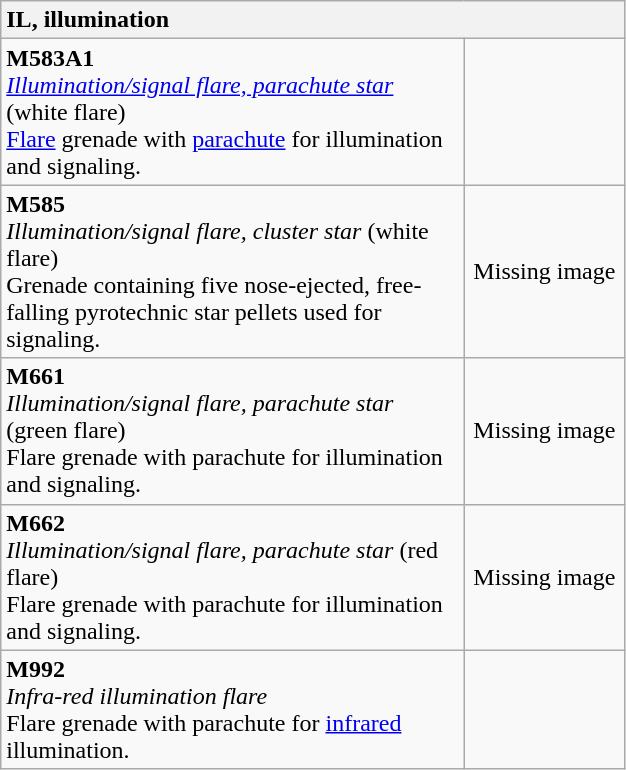<table class="wikitable mw-collapsible mw-collapsed" style="width: 33%;">
<tr>
<th colspan="2" style="text-align: left;">IL, illumination</th>
</tr>
<tr>
<td><strong>M583A1</strong><br><em><a href='#'>Illumination/signal flare, parachute star</a></em> (white flare)<br><a href='#'>Flare</a> grenade with <a href='#'>parachute</a> for illumination and signaling.</td>
<td></td>
</tr>
<tr>
<td><strong>M585</strong><br><em>Illumination/signal flare, cluster star</em> (white flare)<br>Grenade containing five nose-ejected, free-falling pyrotechnic star pellets used for signaling.</td>
<td style="text-align: center; vertical-align: center;">Missing image</td>
</tr>
<tr>
<td><strong>M661</strong><br><em>Illumination/signal flare, parachute star</em> (green flare)<br>Flare grenade with parachute for illumination and signaling.</td>
<td style="text-align: center; vertical-align: center;">Missing image</td>
</tr>
<tr>
<td><strong>M662</strong><br><em>Illumination/signal flare, parachute star</em> (red flare)<br>Flare grenade with parachute for illumination and signaling.</td>
<td style="text-align: center; vertical-align: center;">Missing image</td>
</tr>
<tr>
<td><strong>M992</strong><br><em>Infra-red illumination flare</em><br>Flare grenade with parachute for <a href='#'>infrared</a> illumination.</td>
<td style="width: 100px;"></td>
</tr>
</table>
